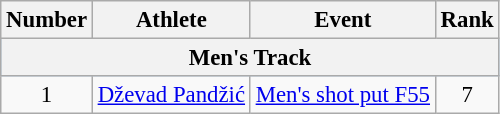<table class=wikitable style="font-size:95%">
<tr>
<th>Number</th>
<th>Athlete</th>
<th>Event</th>
<th>Rank</th>
</tr>
<tr style="background:#9acdff;">
<th colspan=4>Men's Track</th>
</tr>
<tr>
<td align=center>1</td>
<td><a href='#'>Dževad Pandžić</a></td>
<td><a href='#'>Men's shot put F55</a></td>
<td align=center>7</td>
</tr>
</table>
